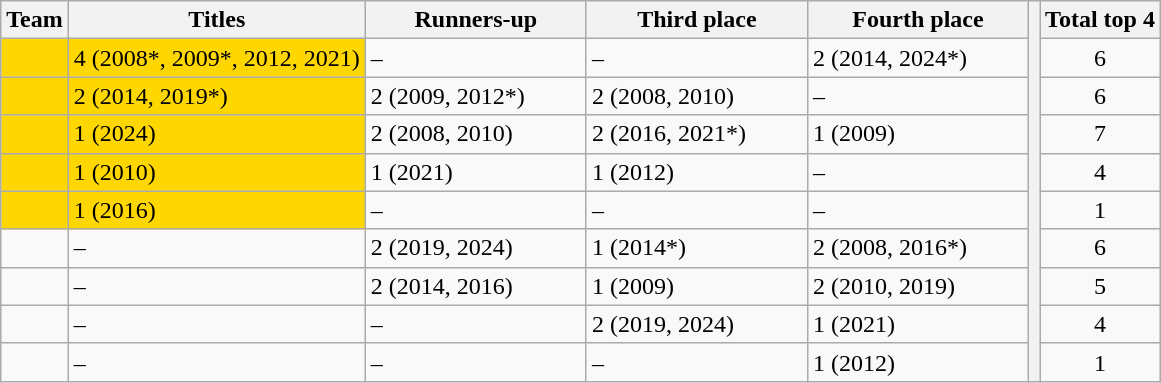<table class="wikitable">
<tr>
<th>Team</th>
<th>Titles</th>
<th width=140>Runners-up</th>
<th width=140>Third place</th>
<th width=140>Fourth place</th>
<th rowspan=10></th>
<th>Total top 4</th>
</tr>
<tr>
<td bgcolor=gold></td>
<td bgcolor=gold>4 (2008*, 2009*, 2012, 2021)</td>
<td>–</td>
<td>–</td>
<td>2 (2014, 2024*)</td>
<td align=center>6</td>
</tr>
<tr>
<td bgcolor=gold></td>
<td bgcolor=gold>2 (2014, 2019*)</td>
<td>2 (2009, 2012*)</td>
<td>2 (2008, 2010)</td>
<td>–</td>
<td align=center>6</td>
</tr>
<tr>
<td bgcolor=gold></td>
<td bgcolor=gold>1 (2024)</td>
<td>2 (2008, 2010)</td>
<td>2 (2016, 2021*)</td>
<td>1 (2009)</td>
<td align=center>7</td>
</tr>
<tr>
<td bgcolor=gold></td>
<td bgcolor=gold>1 (2010)</td>
<td>1 (2021)</td>
<td>1 (2012)</td>
<td>–</td>
<td align=center>4</td>
</tr>
<tr>
<td bgcolor=gold></td>
<td bgcolor=gold>1 (2016)</td>
<td>–</td>
<td>–</td>
<td>–</td>
<td align=center>1</td>
</tr>
<tr>
<td></td>
<td>–</td>
<td>2 (2019, 2024)</td>
<td>1 (2014*)</td>
<td>2 (2008, 2016*)</td>
<td align=center>6</td>
</tr>
<tr>
<td></td>
<td>–</td>
<td>2 (2014, 2016)</td>
<td>1 (2009)</td>
<td>2 (2010, 2019)</td>
<td align=center>5</td>
</tr>
<tr>
<td></td>
<td>–</td>
<td>–</td>
<td>2 (2019, 2024)</td>
<td>1 (2021)</td>
<td align=center>4</td>
</tr>
<tr>
<td></td>
<td>–</td>
<td>–</td>
<td>–</td>
<td>1 (2012)</td>
<td align=center>1</td>
</tr>
</table>
